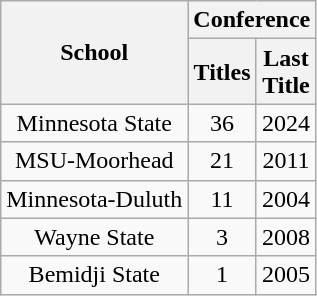<table class="wikitable sortable" style="text-align:center">
<tr>
<th rowspan=2>School</th>
<th colspan=2>Conference</th>
</tr>
<tr>
<th>Titles</th>
<th>Last<br>Title</th>
</tr>
<tr>
<td>Minnesota State</td>
<td>36</td>
<td>2024</td>
</tr>
<tr>
<td>MSU-Moorhead</td>
<td>21</td>
<td>2011</td>
</tr>
<tr>
<td>Minnesota-Duluth</td>
<td>11</td>
<td>2004</td>
</tr>
<tr>
<td>Wayne State</td>
<td>3</td>
<td>2008</td>
</tr>
<tr>
<td>Bemidji State</td>
<td>1</td>
<td>2005</td>
</tr>
</table>
